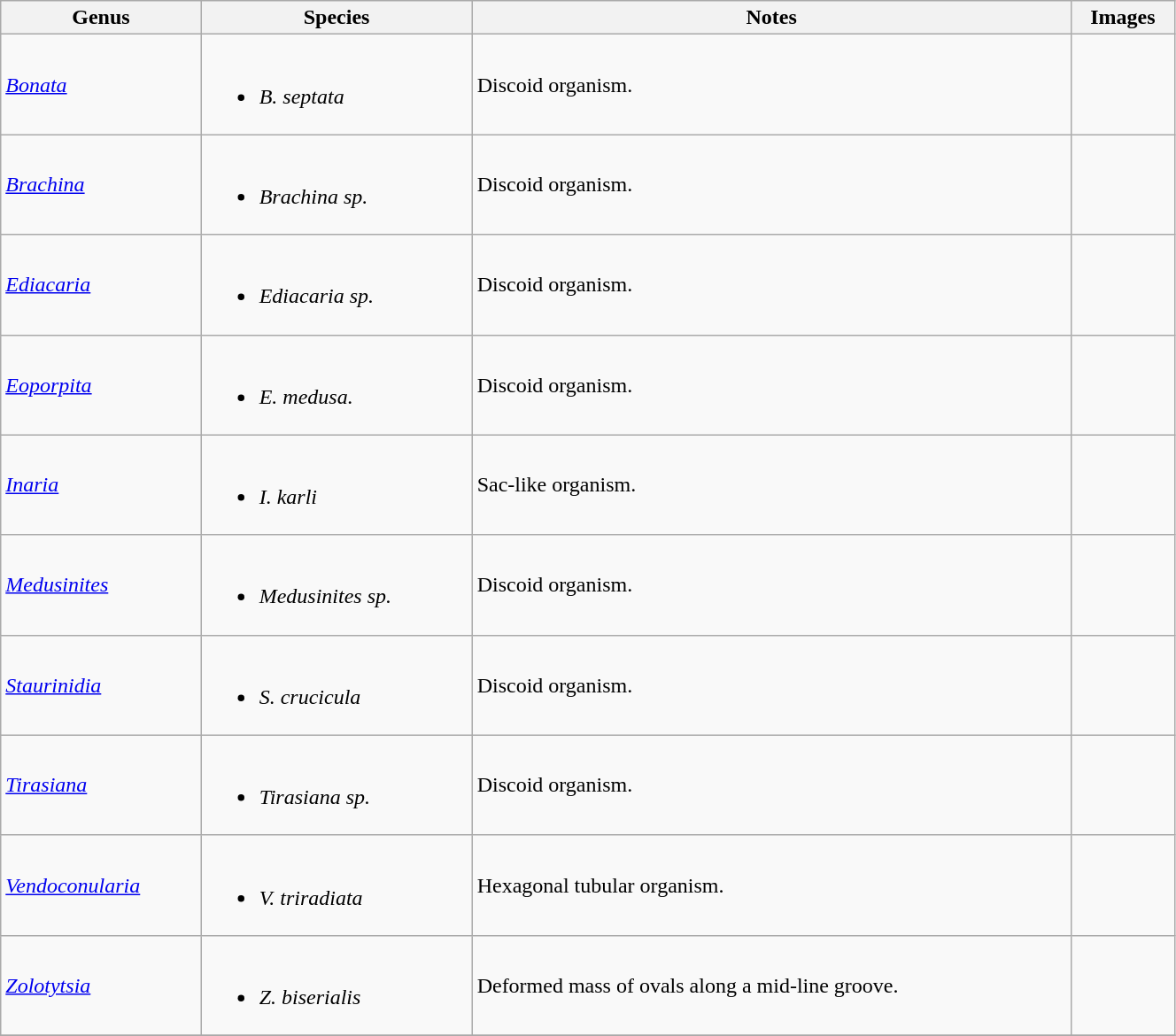<table class="wikitable sortable" style="width:70%;">
<tr>
<th>Genus</th>
<th>Species</th>
<th>Notes</th>
<th>Images</th>
</tr>
<tr>
<td><em><a href='#'>Bonata</a></em></td>
<td><br><ul><li><em>B. septata</em></li></ul></td>
<td>Discoid organism.</td>
<td></td>
</tr>
<tr>
<td><em><a href='#'>Brachina</a></em></td>
<td><br><ul><li><em>Brachina sp.</em></li></ul></td>
<td>Discoid organism.</td>
<td></td>
</tr>
<tr>
<td><em><a href='#'>Ediacaria</a></em></td>
<td><br><ul><li><em>Ediacaria sp.</em></li></ul></td>
<td>Discoid organism.</td>
<td></td>
</tr>
<tr>
<td><em><a href='#'>Eoporpita</a></em></td>
<td><br><ul><li><em>E. medusa.</em></li></ul></td>
<td>Discoid organism.</td>
<td></td>
</tr>
<tr>
<td><em><a href='#'>Inaria</a></em></td>
<td><br><ul><li><em>I. karli</em></li></ul></td>
<td>Sac-like organism.</td>
<td></td>
</tr>
<tr>
<td><em><a href='#'>Medusinites</a></em></td>
<td><br><ul><li><em>Medusinites sp.</em></li></ul></td>
<td>Discoid organism.</td>
<td></td>
</tr>
<tr>
<td><em><a href='#'>Staurinidia</a></em></td>
<td><br><ul><li><em>S. crucicula</em></li></ul></td>
<td>Discoid organism.</td>
<td></td>
</tr>
<tr>
<td><em><a href='#'>Tirasiana</a></em></td>
<td><br><ul><li><em>Tirasiana sp.</em></li></ul></td>
<td>Discoid organism.</td>
<td></td>
</tr>
<tr>
<td><em><a href='#'>Vendoconularia</a></em></td>
<td><br><ul><li><em>V. triradiata</em></li></ul></td>
<td>Hexagonal tubular organism.</td>
<td></td>
</tr>
<tr>
<td><em><a href='#'>Zolotytsia</a></em></td>
<td><br><ul><li><em>Z. biserialis</em></li></ul></td>
<td>Deformed mass of ovals along a mid-line groove.</td>
<td></td>
</tr>
<tr>
</tr>
</table>
